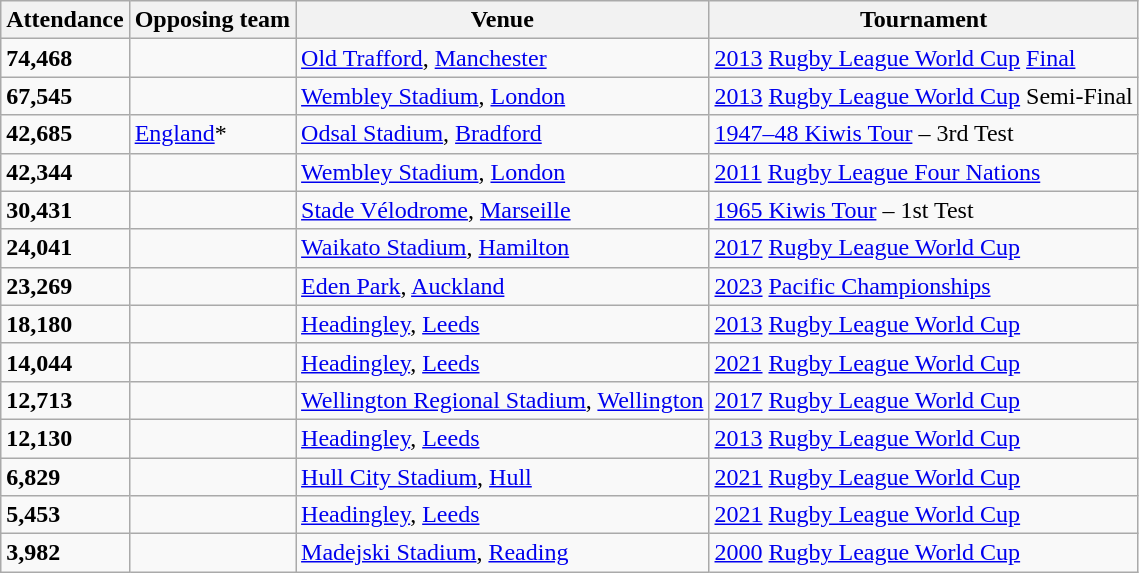<table class="wikitable">
<tr>
<th>Attendance</th>
<th>Opposing team</th>
<th>Venue</th>
<th>Tournament</th>
</tr>
<tr>
<td><strong>74,468</strong></td>
<td></td>
<td><a href='#'>Old Trafford</a>, <a href='#'>Manchester</a></td>
<td><a href='#'>2013</a> <a href='#'>Rugby League World Cup</a> <a href='#'>Final</a></td>
</tr>
<tr>
<td><strong>67,545</strong></td>
<td></td>
<td><a href='#'>Wembley Stadium</a>, <a href='#'>London</a></td>
<td><a href='#'>2013</a> <a href='#'>Rugby League World Cup</a> Semi-Final</td>
</tr>
<tr>
<td><strong>42,685</strong></td>
<td> <a href='#'>England</a>*</td>
<td><a href='#'>Odsal Stadium</a>, <a href='#'>Bradford</a></td>
<td><a href='#'>1947–48 Kiwis Tour</a> – 3rd Test</td>
</tr>
<tr>
<td><strong>42,344</strong></td>
<td></td>
<td><a href='#'>Wembley Stadium</a>, <a href='#'>London</a></td>
<td><a href='#'>2011</a> <a href='#'>Rugby League Four Nations</a></td>
</tr>
<tr>
<td><strong>30,431</strong></td>
<td></td>
<td><a href='#'>Stade Vélodrome</a>, <a href='#'>Marseille</a></td>
<td><a href='#'>1965 Kiwis Tour</a> – 1st Test</td>
</tr>
<tr>
<td><strong>24,041</strong></td>
<td></td>
<td><a href='#'>Waikato Stadium</a>, <a href='#'>Hamilton</a></td>
<td><a href='#'>2017</a> <a href='#'>Rugby League World Cup</a></td>
</tr>
<tr>
<td><strong>23,269</strong></td>
<td></td>
<td><a href='#'>Eden Park</a>, <a href='#'>Auckland</a></td>
<td><a href='#'>2023</a> <a href='#'>Pacific Championships</a></td>
</tr>
<tr>
<td><strong>18,180</strong></td>
<td></td>
<td><a href='#'>Headingley</a>, <a href='#'>Leeds</a></td>
<td><a href='#'>2013</a> <a href='#'>Rugby League World Cup</a></td>
</tr>
<tr>
<td><strong>14,044</strong></td>
<td></td>
<td><a href='#'>Headingley</a>, <a href='#'>Leeds</a></td>
<td><a href='#'>2021</a> <a href='#'>Rugby League World Cup</a></td>
</tr>
<tr>
<td><strong>12,713</strong></td>
<td></td>
<td><a href='#'>Wellington Regional Stadium</a>, <a href='#'>Wellington</a></td>
<td><a href='#'>2017</a> <a href='#'>Rugby League World Cup</a></td>
</tr>
<tr>
<td><strong>12,130</strong></td>
<td></td>
<td><a href='#'>Headingley</a>, <a href='#'>Leeds</a></td>
<td><a href='#'>2013</a> <a href='#'>Rugby League World Cup</a></td>
</tr>
<tr>
<td><strong>6,829</strong></td>
<td></td>
<td><a href='#'>Hull City Stadium</a>, <a href='#'>Hull</a></td>
<td><a href='#'>2021</a> <a href='#'>Rugby League World Cup</a></td>
</tr>
<tr>
<td><strong>5,453</strong></td>
<td></td>
<td><a href='#'>Headingley</a>, <a href='#'>Leeds</a></td>
<td><a href='#'>2021</a> <a href='#'>Rugby League World Cup</a></td>
</tr>
<tr>
<td><strong>3,982</strong></td>
<td></td>
<td><a href='#'>Madejski Stadium</a>, <a href='#'>Reading</a></td>
<td><a href='#'>2000</a> <a href='#'>Rugby League World Cup</a></td>
</tr>
</table>
